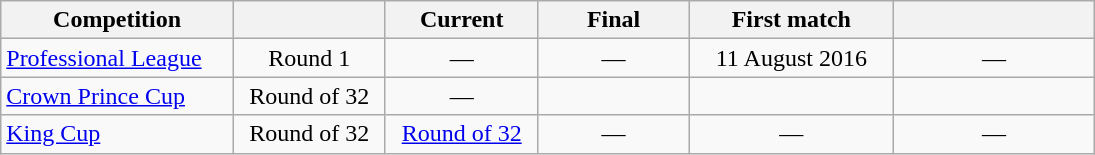<table class="wikitable" style="text-align:center; width:730px;">
<tr>
<th style="text-align:center; width:150px;">Competition</th>
<th style="text-align:center; width:100px;"></th>
<th style="text-align:center; width:100px;">Current<br></th>
<th style="text-align:center; width:100px;">Final<br></th>
<th style="text-align:center; width:140px;">First match</th>
<th style="text-align:center; width:140px;"></th>
</tr>
<tr>
<td style="text-align:left;"><a href='#'>Professional League</a></td>
<td>Round 1</td>
<td>—</td>
<td>—</td>
<td>11 August 2016</td>
<td>—</td>
</tr>
<tr>
<td style="text-align:left;"><a href='#'>Crown Prince Cup</a></td>
<td>Round of 32</td>
<td>—</td>
<td></td>
<td></td>
<td></td>
</tr>
<tr>
<td style="text-align:left;"><a href='#'>King Cup</a></td>
<td>Round of 32</td>
<td><a href='#'>Round of 32</a></td>
<td>—</td>
<td>—</td>
<td>—</td>
</tr>
</table>
